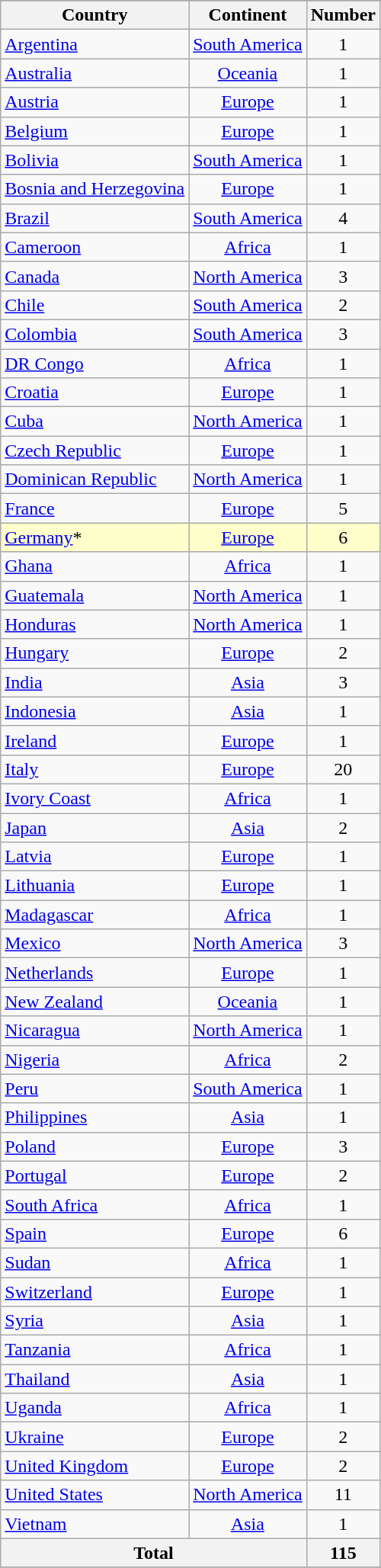<table class="wikitable sortable" style="text-align:center">
<tr>
</tr>
<tr>
<th scope="col">Country</th>
<th scope="col">Continent</th>
<th scope="col">Number</th>
</tr>
<tr>
<td scope="row" style="text-align:left"><a href='#'>Argentina</a></td>
<td data-sort-value="America, South"><a href='#'>South America</a></td>
<td>1</td>
</tr>
<tr>
<td scope="row" style="text-align:left"><a href='#'>Australia</a></td>
<td><a href='#'>Oceania</a></td>
<td>1</td>
</tr>
<tr>
<td scope="row" style="text-align:left"><a href='#'>Austria</a></td>
<td><a href='#'>Europe</a></td>
<td>1</td>
</tr>
<tr>
<td scope="row" style="text-align:left"><a href='#'>Belgium</a></td>
<td><a href='#'>Europe</a></td>
<td>1</td>
</tr>
<tr>
<td scope="row" style="text-align:left"><a href='#'>Bolivia</a></td>
<td data-sort-value="America, South"><a href='#'>South America</a></td>
<td>1</td>
</tr>
<tr>
<td scope="row" style="text-align:left"><a href='#'>Bosnia and Herzegovina</a></td>
<td><a href='#'>Europe</a></td>
<td>1</td>
</tr>
<tr>
<td scope="row" style="text-align:left"><a href='#'>Brazil</a></td>
<td data-sort-value="America, South"><a href='#'>South America</a></td>
<td>4</td>
</tr>
<tr>
<td scope="row" style="text-align:left"><a href='#'>Cameroon</a></td>
<td><a href='#'>Africa</a></td>
<td>1</td>
</tr>
<tr>
<td scope="row" style="text-align:left"><a href='#'>Canada</a></td>
<td data-sort-value="America, North"><a href='#'>North America</a></td>
<td>3</td>
</tr>
<tr>
<td scope="row" style="text-align:left"><a href='#'>Chile</a></td>
<td data-sort-value="America, South"><a href='#'>South America</a></td>
<td>2</td>
</tr>
<tr>
<td scope="row" style="text-align:left"><a href='#'>Colombia</a></td>
<td data-sort-value="America, South"><a href='#'>South America</a></td>
<td>3</td>
</tr>
<tr>
<td scope="row" style="text-align:left" data-sort-value="Congo, Democratic Republic of the"><a href='#'>DR Congo</a></td>
<td><a href='#'>Africa</a></td>
<td>1</td>
</tr>
<tr>
<td scope="row" style="text-align:left"><a href='#'>Croatia</a></td>
<td><a href='#'>Europe</a></td>
<td>1</td>
</tr>
<tr>
<td scope="row" style="text-align:left"><a href='#'>Cuba</a></td>
<td data-sort-value="America, North"><a href='#'>North America</a></td>
<td>1</td>
</tr>
<tr>
<td scope="row" style="text-align:left"><a href='#'>Czech Republic</a></td>
<td><a href='#'>Europe</a></td>
<td>1</td>
</tr>
<tr>
<td scope="row" style="text-align:left"><a href='#'>Dominican Republic</a></td>
<td data-sort-value="America, North"><a href='#'>North America</a></td>
<td>1</td>
</tr>
<tr>
<td scope="row" style="text-align:left"><a href='#'>France</a></td>
<td><a href='#'>Europe</a></td>
<td>5</td>
</tr>
<tr style="background:#ffc">
<td scope="row" style="text-align:left"><a href='#'>Germany</a>*</td>
<td><a href='#'>Europe</a></td>
<td>6</td>
</tr>
<tr>
<td scope="row" style="text-align:left"><a href='#'>Ghana</a></td>
<td><a href='#'>Africa</a></td>
<td>1</td>
</tr>
<tr>
<td scope="row" style="text-align:left"><a href='#'>Guatemala</a></td>
<td data-sort-value="America, North"><a href='#'>North America</a></td>
<td>1</td>
</tr>
<tr>
<td scope="row" style="text-align:left"><a href='#'>Honduras</a></td>
<td data-sort-value="America, North"><a href='#'>North America</a></td>
<td>1</td>
</tr>
<tr>
<td scope="row" style="text-align:left"><a href='#'>Hungary</a></td>
<td><a href='#'>Europe</a></td>
<td>2</td>
</tr>
<tr>
<td scope="row" style="text-align:left"><a href='#'>India</a></td>
<td><a href='#'>Asia</a></td>
<td>3</td>
</tr>
<tr>
<td scope="row" style="text-align:left"><a href='#'>Indonesia</a></td>
<td><a href='#'>Asia</a></td>
<td>1</td>
</tr>
<tr>
<td scope="row" style="text-align:left"><a href='#'>Ireland</a></td>
<td><a href='#'>Europe</a></td>
<td>1</td>
</tr>
<tr>
<td scope="row" style="text-align:left"><a href='#'>Italy</a></td>
<td><a href='#'>Europe</a></td>
<td>20</td>
</tr>
<tr>
<td scope="row" style="text-align:left"><a href='#'>Ivory Coast</a></td>
<td><a href='#'>Africa</a></td>
<td>1</td>
</tr>
<tr>
<td scope="row" style="text-align:left"><a href='#'>Japan</a></td>
<td><a href='#'>Asia</a></td>
<td>2</td>
</tr>
<tr>
<td scope="row" style="text-align:left"><a href='#'>Latvia</a></td>
<td><a href='#'>Europe</a></td>
<td>1</td>
</tr>
<tr>
<td scope="row" style="text-align:left"><a href='#'>Lithuania</a></td>
<td><a href='#'>Europe</a></td>
<td>1</td>
</tr>
<tr>
<td scope="row" style="text-align:left"><a href='#'>Madagascar</a></td>
<td><a href='#'>Africa</a></td>
<td>1</td>
</tr>
<tr>
<td scope="row" style="text-align:left"><a href='#'>Mexico</a></td>
<td data-sort-value="America, North"><a href='#'>North America</a></td>
<td>3</td>
</tr>
<tr>
<td scope="row" style="text-align:left"><a href='#'>Netherlands</a></td>
<td><a href='#'>Europe</a></td>
<td>1</td>
</tr>
<tr>
<td scope="row" style="text-align:left"><a href='#'>New Zealand</a></td>
<td><a href='#'>Oceania</a></td>
<td>1</td>
</tr>
<tr>
<td scope="row" style="text-align:left"><a href='#'>Nicaragua</a></td>
<td data-sort-value="America, North"><a href='#'>North America</a></td>
<td>1</td>
</tr>
<tr>
<td scope="row" style="text-align:left"><a href='#'>Nigeria</a></td>
<td><a href='#'>Africa</a></td>
<td>2</td>
</tr>
<tr>
<td scope="row" style="text-align:left"><a href='#'>Peru</a></td>
<td data-sort-value="America, South"><a href='#'>South America</a></td>
<td>1</td>
</tr>
<tr>
<td scope="row" style="text-align:left"><a href='#'>Philippines</a></td>
<td><a href='#'>Asia</a></td>
<td>1</td>
</tr>
<tr>
<td scope="row" style="text-align:left"><a href='#'>Poland</a></td>
<td><a href='#'>Europe</a></td>
<td>3</td>
</tr>
<tr>
<td scope="row" style="text-align:left"><a href='#'>Portugal</a></td>
<td><a href='#'>Europe</a></td>
<td>2</td>
</tr>
<tr>
<td scope="row" style="text-align:left"><a href='#'>South Africa</a></td>
<td><a href='#'>Africa</a></td>
<td>1</td>
</tr>
<tr>
<td scope="row" style="text-align:left"><a href='#'>Spain</a></td>
<td><a href='#'>Europe</a></td>
<td>6</td>
</tr>
<tr>
<td scope="row" style="text-align:left"><a href='#'>Sudan</a></td>
<td><a href='#'>Africa</a></td>
<td>1</td>
</tr>
<tr>
<td scope="row" style="text-align:left"><a href='#'>Switzerland</a></td>
<td><a href='#'>Europe</a></td>
<td>1</td>
</tr>
<tr>
<td scope="row" style="text-align:left"><a href='#'>Syria</a></td>
<td><a href='#'>Asia</a></td>
<td>1</td>
</tr>
<tr>
<td scope="row" style="text-align:left"><a href='#'>Tanzania</a></td>
<td><a href='#'>Africa</a></td>
<td>1</td>
</tr>
<tr>
<td scope="row" style="text-align:left"><a href='#'>Thailand</a></td>
<td><a href='#'>Asia</a></td>
<td>1</td>
</tr>
<tr>
<td scope="row" style="text-align:left"><a href='#'>Uganda</a></td>
<td><a href='#'>Africa</a></td>
<td>1</td>
</tr>
<tr>
<td scope="row" style="text-align:left"><a href='#'>Ukraine</a></td>
<td><a href='#'>Europe</a></td>
<td>2</td>
</tr>
<tr>
<td scope="row" style="text-align:left"><a href='#'>United Kingdom</a></td>
<td><a href='#'>Europe</a></td>
<td>2</td>
</tr>
<tr>
<td scope="row" style="text-align:left"><a href='#'>United States</a></td>
<td data-sort-value="America, North"><a href='#'>North America</a></td>
<td>11</td>
</tr>
<tr>
<td scope="row" style="text-align:left"><a href='#'>Vietnam</a></td>
<td><a href='#'>Asia</a></td>
<td>1</td>
</tr>
<tr>
<th scope="row" colspan="2">Total</th>
<th>115</th>
</tr>
<tr>
</tr>
</table>
